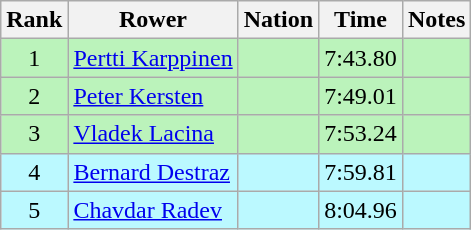<table class="wikitable sortable" style="text-align:center">
<tr>
<th>Rank</th>
<th>Rower</th>
<th>Nation</th>
<th>Time</th>
<th>Notes</th>
</tr>
<tr bgcolor=bbf3bb>
<td>1</td>
<td align=left><a href='#'>Pertti Karppinen</a></td>
<td align=left></td>
<td>7:43.80</td>
<td></td>
</tr>
<tr bgcolor=bbf3bb>
<td>2</td>
<td align=left><a href='#'>Peter Kersten</a></td>
<td align=left></td>
<td>7:49.01</td>
<td></td>
</tr>
<tr bgcolor=bbf3bb>
<td>3</td>
<td align=left><a href='#'>Vladek Lacina</a></td>
<td align=left></td>
<td>7:53.24</td>
<td></td>
</tr>
<tr bgcolor=bbf9ff>
<td>4</td>
<td align=left><a href='#'>Bernard Destraz</a></td>
<td align=left></td>
<td>7:59.81</td>
<td></td>
</tr>
<tr bgcolor=bbf9ff>
<td>5</td>
<td align=left><a href='#'>Chavdar Radev</a></td>
<td align=left></td>
<td>8:04.96</td>
<td></td>
</tr>
</table>
